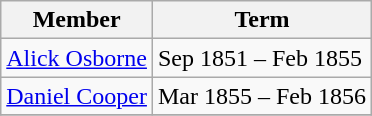<table class="wikitable">
<tr>
<th>Member</th>
<th>Term</th>
</tr>
<tr>
<td><a href='#'>Alick Osborne</a></td>
<td>Sep 1851 – Feb 1855</td>
</tr>
<tr>
<td><a href='#'>Daniel Cooper</a></td>
<td>Mar 1855 – Feb 1856</td>
</tr>
<tr>
</tr>
</table>
